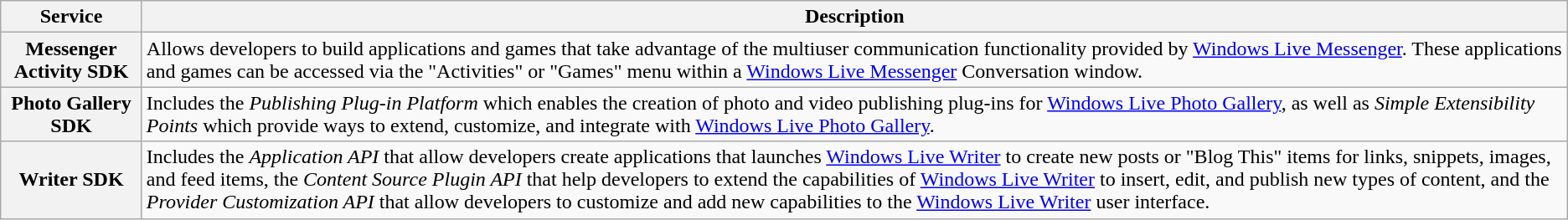<table class="wikitable">
<tr>
<th>Service</th>
<th>Description</th>
</tr>
<tr>
<th>Messenger Activity SDK</th>
<td>Allows developers to build applications and games that take advantage of the multiuser communication functionality provided by <a href='#'>Windows Live Messenger</a>. These applications and games can be accessed via the "Activities" or "Games" menu within a <a href='#'>Windows Live Messenger</a> Conversation window.</td>
</tr>
<tr>
<th>Photo Gallery SDK</th>
<td>Includes the <em>Publishing Plug-in Platform</em> which enables the creation of photo and video publishing plug-ins for <a href='#'>Windows Live Photo Gallery</a>, as well as <em>Simple Extensibility Points</em> which provide ways to extend, customize, and integrate with <a href='#'>Windows Live Photo Gallery</a>.</td>
</tr>
<tr>
<th>Writer SDK</th>
<td>Includes the <em>Application API</em> that allow developers create applications that launches <a href='#'>Windows Live Writer</a> to create new posts or "Blog This" items for links, snippets, images, and feed items, the <em>Content Source Plugin API</em> that help developers to extend the capabilities of <a href='#'>Windows Live Writer</a> to insert, edit, and publish new types of content, and the <em>Provider Customization API</em> that allow developers to customize and add new capabilities to the <a href='#'>Windows Live Writer</a> user interface.</td>
</tr>
</table>
